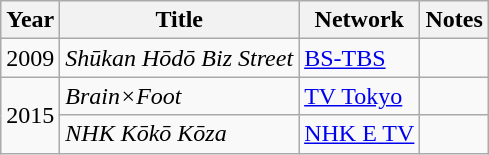<table class="wikitable">
<tr>
<th>Year</th>
<th>Title</th>
<th>Network</th>
<th>Notes</th>
</tr>
<tr>
<td>2009</td>
<td><em>Shūkan Hōdō Biz Street</em></td>
<td><a href='#'>BS-TBS</a></td>
<td></td>
</tr>
<tr>
<td rowspan="2">2015</td>
<td><em>Brain×Foot</em></td>
<td><a href='#'>TV Tokyo</a></td>
<td></td>
</tr>
<tr>
<td><em>NHK Kōkō Kōza</em></td>
<td><a href='#'>NHK E TV</a></td>
<td></td>
</tr>
</table>
